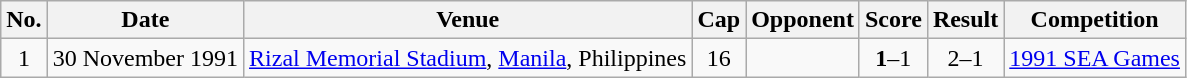<table class="wikitable sortable">
<tr>
<th scope="col">No.</th>
<th scope="col">Date</th>
<th scope="col">Venue</th>
<th scope="col">Cap</th>
<th scope="col">Opponent</th>
<th scope="col">Score</th>
<th scope="col">Result</th>
<th scope="col">Competition</th>
</tr>
<tr>
<td align="center">1</td>
<td>30 November 1991</td>
<td><a href='#'>Rizal Memorial Stadium</a>, <a href='#'>Manila</a>, Philippines</td>
<td align="center">16</td>
<td></td>
<td align="center"><strong>1</strong>–1</td>
<td align="center">2–1</td>
<td><a href='#'>1991 SEA Games</a></td>
</tr>
</table>
